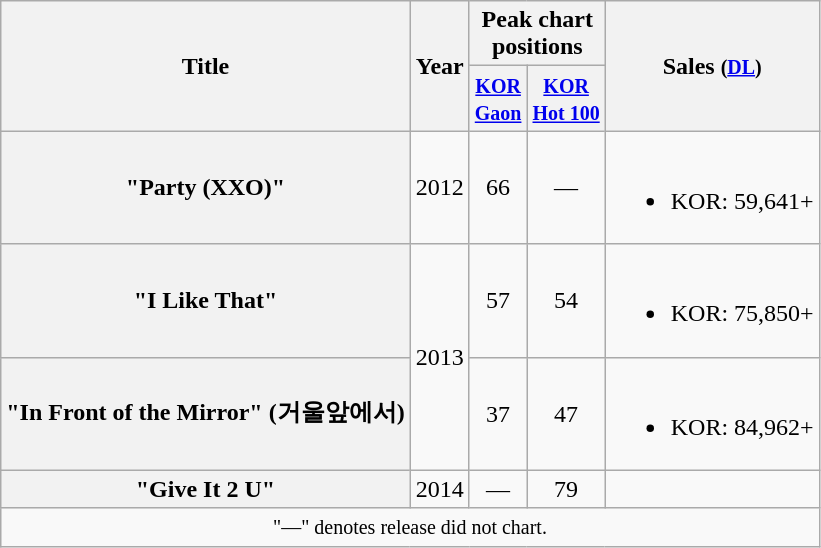<table class="wikitable plainrowheaders" style="text-align:center;">
<tr>
<th scope="col" rowspan="2">Title</th>
<th scope="col" rowspan="2">Year</th>
<th colspan="2" scope="col" style="width:5em;">Peak chart positions</th>
<th scope="col" rowspan="2">Sales <small>(<a href='#'>DL</a>)</small></th>
</tr>
<tr>
<th><small><a href='#'>KOR<br>Gaon</a></small><br></th>
<th><small><a href='#'>KOR<br>Hot 100</a></small><br></th>
</tr>
<tr>
<th scope="row">"Party (XXO)"</th>
<td>2012</td>
<td>66</td>
<td>—</td>
<td><br><ul><li>KOR: 59,641+</li></ul></td>
</tr>
<tr>
<th scope="row">"I Like That"</th>
<td rowspan="2">2013</td>
<td>57</td>
<td>54</td>
<td><br><ul><li>KOR: 75,850+</li></ul></td>
</tr>
<tr>
<th scope="row">"In Front of the Mirror" (거울앞에서)</th>
<td>37</td>
<td>47</td>
<td><br><ul><li>KOR: 84,962+</li></ul></td>
</tr>
<tr>
<th scope="row">"Give It 2 U"</th>
<td>2014</td>
<td>—</td>
<td>79</td>
<td></td>
</tr>
<tr>
<td colspan="5"><small>"—" denotes release did not chart.</small></td>
</tr>
</table>
